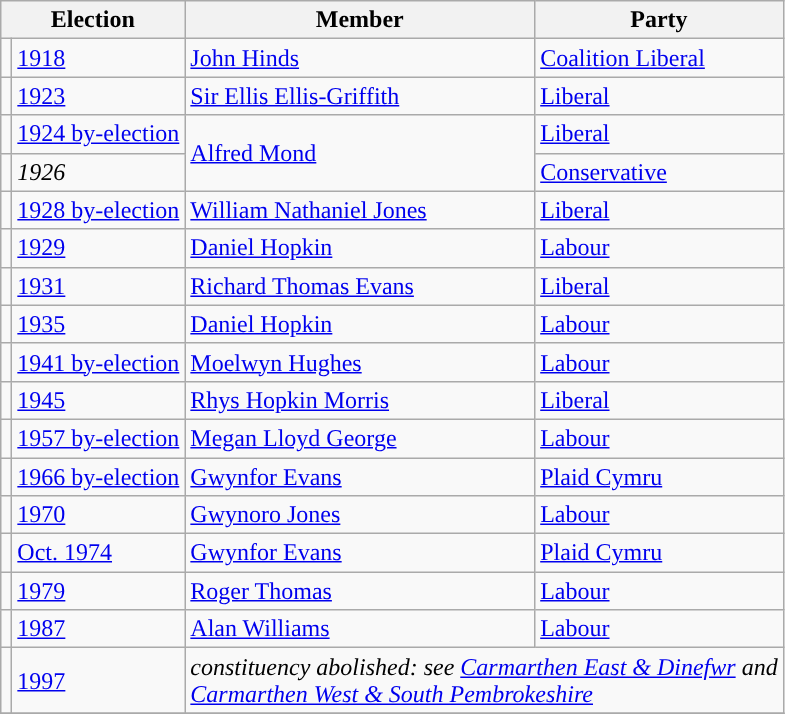<table class="wikitable">
<tr>
<th colspan="2">Election</th>
<th>Member</th>
<th>Party</th>
</tr>
<tr>
<td style="color:inherit;background-color: "></td>
<td><a href='#'>1918</a></td>
<td><a href='#'>John Hinds</a></td>
<td><a href='#'>Coalition Liberal</a></td>
</tr>
<tr>
<td style="color:inherit;background-color: "></td>
<td><a href='#'>1923</a></td>
<td><a href='#'>Sir Ellis Ellis-Griffith</a></td>
<td><a href='#'>Liberal</a></td>
</tr>
<tr>
<td style="color:inherit;background-color: "></td>
<td><a href='#'>1924 by-election</a></td>
<td rowspan="2"><a href='#'>Alfred Mond</a></td>
<td><a href='#'>Liberal</a></td>
</tr>
<tr>
<td style="color:inherit;background-color: "></td>
<td><em>1926</em></td>
<td><a href='#'>Conservative</a></td>
</tr>
<tr>
<td style="color:inherit;background-color: "></td>
<td><a href='#'>1928 by-election</a></td>
<td><a href='#'>William Nathaniel Jones</a></td>
<td><a href='#'>Liberal</a></td>
</tr>
<tr>
<td style="color:inherit;background-color: "></td>
<td><a href='#'>1929</a></td>
<td><a href='#'>Daniel Hopkin</a></td>
<td><a href='#'>Labour</a></td>
</tr>
<tr>
<td style="color:inherit;background-color: "></td>
<td><a href='#'>1931</a></td>
<td><a href='#'>Richard Thomas Evans</a></td>
<td><a href='#'>Liberal</a></td>
</tr>
<tr>
<td style="color:inherit;background-color: "></td>
<td><a href='#'>1935</a></td>
<td><a href='#'>Daniel Hopkin</a></td>
<td><a href='#'>Labour</a></td>
</tr>
<tr>
<td style="color:inherit;background-color: "></td>
<td><a href='#'>1941 by-election</a></td>
<td><a href='#'>Moelwyn Hughes</a></td>
<td><a href='#'>Labour</a></td>
</tr>
<tr>
<td style="color:inherit;background-color: "></td>
<td><a href='#'>1945</a></td>
<td><a href='#'>Rhys Hopkin Morris</a></td>
<td><a href='#'>Liberal</a></td>
</tr>
<tr>
<td style="color:inherit;background-color: "></td>
<td><a href='#'>1957 by-election</a></td>
<td><a href='#'>Megan Lloyd George</a></td>
<td><a href='#'>Labour</a></td>
</tr>
<tr>
<td style="color:inherit;background-color: "></td>
<td><a href='#'>1966 by-election</a></td>
<td><a href='#'>Gwynfor Evans</a></td>
<td><a href='#'>Plaid Cymru</a></td>
</tr>
<tr>
<td style="color:inherit;background-color: "></td>
<td><a href='#'>1970</a></td>
<td><a href='#'>Gwynoro Jones</a></td>
<td><a href='#'>Labour</a></td>
</tr>
<tr>
<td style="color:inherit;background-color: "></td>
<td><a href='#'>Oct. 1974</a></td>
<td><a href='#'>Gwynfor Evans</a></td>
<td><a href='#'>Plaid Cymru</a></td>
</tr>
<tr>
<td style="color:inherit;background-color: "></td>
<td><a href='#'>1979</a></td>
<td><a href='#'>Roger Thomas</a></td>
<td><a href='#'>Labour</a></td>
</tr>
<tr>
<td style="color:inherit;background-color: "></td>
<td><a href='#'>1987</a></td>
<td><a href='#'>Alan Williams</a></td>
<td><a href='#'>Labour</a></td>
</tr>
<tr>
<td></td>
<td><a href='#'>1997</a></td>
<td colspan="2"><em>constituency abolished: see <a href='#'>Carmarthen East & Dinefwr</a> and<br><a href='#'>Carmarthen West & South Pembrokeshire</a></em></td>
</tr>
<tr>
</tr>
</table>
